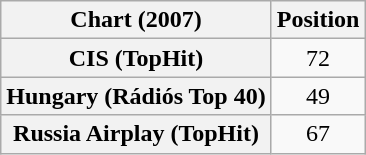<table class="wikitable sortable plainrowheaders" style="text-align:center">
<tr>
<th>Chart (2007)</th>
<th>Position</th>
</tr>
<tr>
<th scope="row">CIS (TopHit)</th>
<td>72</td>
</tr>
<tr>
<th scope="row">Hungary (Rádiós Top 40)</th>
<td>49</td>
</tr>
<tr>
<th scope="row">Russia Airplay (TopHit)</th>
<td>67</td>
</tr>
</table>
